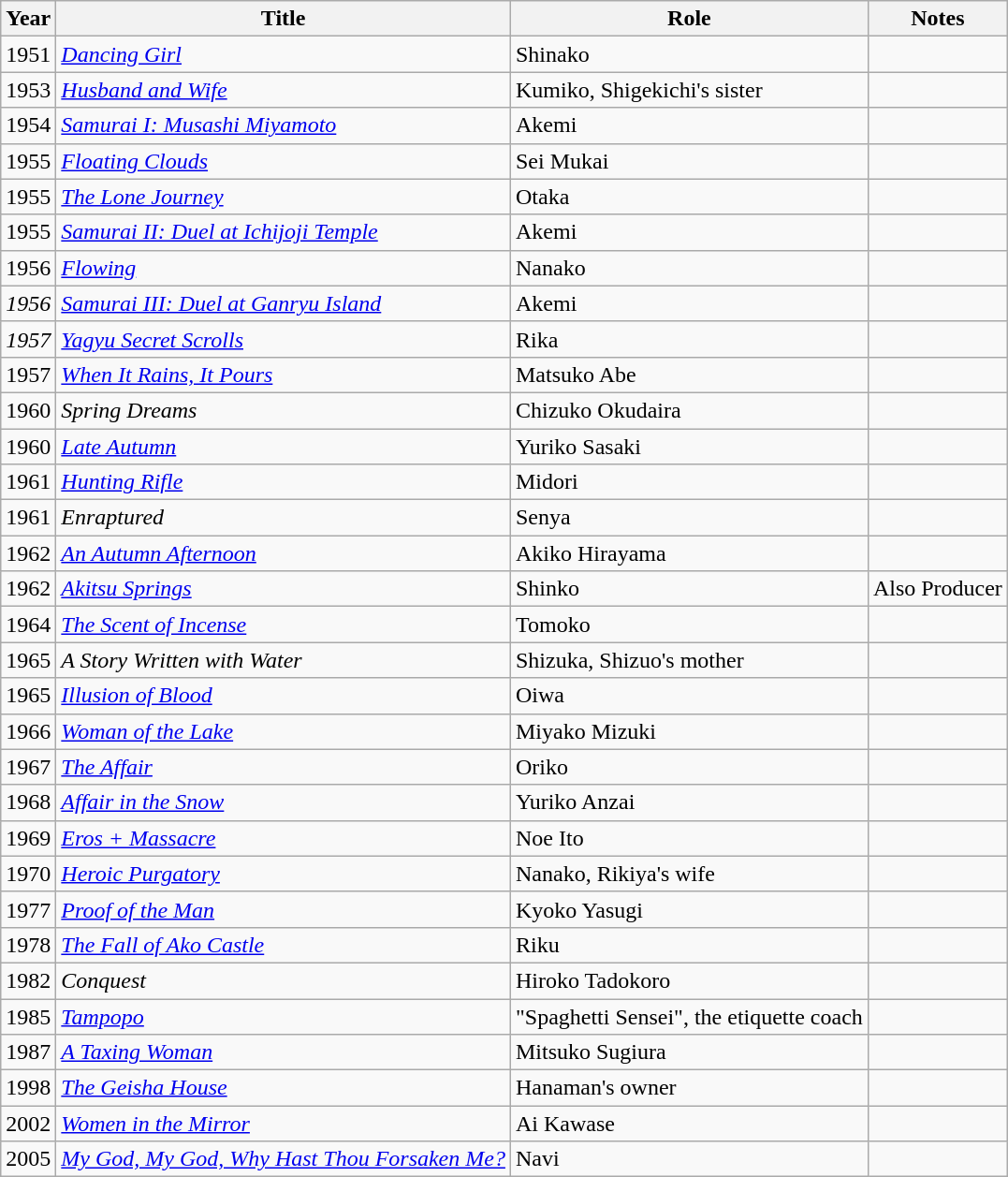<table class="wikitable">
<tr>
<th>Year</th>
<th>Title</th>
<th>Role</th>
<th>Notes</th>
</tr>
<tr>
<td>1951</td>
<td><em><a href='#'>Dancing Girl</a></em></td>
<td>Shinako</td>
<td></td>
</tr>
<tr>
<td>1953</td>
<td><em><a href='#'>Husband and Wife</a></em></td>
<td>Kumiko, Shigekichi's sister</td>
<td></td>
</tr>
<tr>
<td>1954</td>
<td><em><a href='#'>Samurai I: Musashi Miyamoto</a></em></td>
<td>Akemi</td>
<td></td>
</tr>
<tr>
<td>1955</td>
<td><em><a href='#'>Floating Clouds</a></em></td>
<td>Sei Mukai</td>
<td></td>
</tr>
<tr>
<td>1955</td>
<td><em><a href='#'>The Lone Journey</a></em></td>
<td>Otaka</td>
<td></td>
</tr>
<tr>
<td>1955</td>
<td><em><a href='#'>Samurai II: Duel at Ichijoji Temple</a></em></td>
<td>Akemi</td>
<td></td>
</tr>
<tr>
<td>1956</td>
<td><em><a href='#'>Flowing</a></em></td>
<td>Nanako</td>
<td></td>
</tr>
<tr>
<td><em>1956</em></td>
<td><em><a href='#'>Samurai III: Duel at Ganryu Island</a></em></td>
<td>Akemi</td>
<td></td>
</tr>
<tr>
<td><em>1957</em></td>
<td><em><a href='#'>Yagyu Secret Scrolls</a></em></td>
<td>Rika</td>
<td></td>
</tr>
<tr>
<td>1957</td>
<td><em><a href='#'>When It Rains, It Pours</a></em></td>
<td>Matsuko Abe</td>
<td></td>
</tr>
<tr>
<td>1960</td>
<td><em>Spring Dreams</em></td>
<td>Chizuko Okudaira</td>
<td></td>
</tr>
<tr>
<td>1960</td>
<td><em><a href='#'>Late Autumn</a></em></td>
<td>Yuriko Sasaki</td>
<td></td>
</tr>
<tr>
<td>1961</td>
<td><em><a href='#'>Hunting Rifle</a></em></td>
<td>Midori</td>
<td></td>
</tr>
<tr>
<td>1961</td>
<td><em>Enraptured</em></td>
<td>Senya</td>
<td></td>
</tr>
<tr>
<td>1962</td>
<td><em><a href='#'>An Autumn Afternoon</a></em></td>
<td>Akiko Hirayama</td>
<td></td>
</tr>
<tr>
<td>1962</td>
<td><em><a href='#'>Akitsu Springs</a></em></td>
<td>Shinko</td>
<td>Also Producer</td>
</tr>
<tr>
<td>1964</td>
<td><em><a href='#'>The Scent of Incense</a></em></td>
<td>Tomoko</td>
<td></td>
</tr>
<tr>
<td>1965</td>
<td><em>A Story Written with Water</em></td>
<td>Shizuka, Shizuo's mother</td>
<td></td>
</tr>
<tr>
<td>1965</td>
<td><em><a href='#'>Illusion of Blood</a></em></td>
<td>Oiwa</td>
<td></td>
</tr>
<tr>
<td>1966</td>
<td><em><a href='#'>Woman of the Lake</a></em></td>
<td>Miyako Mizuki</td>
<td></td>
</tr>
<tr>
<td>1967</td>
<td><em><a href='#'>The Affair</a></em></td>
<td>Oriko</td>
<td></td>
</tr>
<tr>
<td>1968</td>
<td><em><a href='#'>Affair in the Snow</a></em></td>
<td>Yuriko Anzai</td>
<td></td>
</tr>
<tr>
<td>1969</td>
<td><em><a href='#'>Eros + Massacre</a></em></td>
<td>Noe Ito</td>
<td></td>
</tr>
<tr>
<td>1970</td>
<td><em><a href='#'>Heroic Purgatory</a></em></td>
<td>Nanako, Rikiya's wife</td>
<td></td>
</tr>
<tr>
<td>1977</td>
<td><em><a href='#'>Proof of the Man</a></em></td>
<td>Kyoko Yasugi</td>
<td></td>
</tr>
<tr>
<td>1978</td>
<td><em><a href='#'>The Fall of Ako Castle</a></em></td>
<td>Riku</td>
<td></td>
</tr>
<tr>
<td>1982</td>
<td><em>Conquest</em></td>
<td>Hiroko Tadokoro</td>
<td></td>
</tr>
<tr>
<td>1985</td>
<td><em><a href='#'>Tampopo</a></em></td>
<td>"Spaghetti Sensei", the etiquette coach</td>
<td></td>
</tr>
<tr>
<td>1987</td>
<td><em><a href='#'>A Taxing Woman</a></em></td>
<td>Mitsuko Sugiura</td>
<td></td>
</tr>
<tr>
<td>1998</td>
<td><em><a href='#'>The Geisha House</a></em></td>
<td>Hanaman's owner</td>
<td></td>
</tr>
<tr>
<td>2002</td>
<td><em><a href='#'>Women in the Mirror</a></em></td>
<td>Ai Kawase</td>
<td></td>
</tr>
<tr>
<td>2005</td>
<td><em><a href='#'>My God, My God, Why Hast Thou Forsaken Me?</a></em></td>
<td>Navi</td>
<td></td>
</tr>
</table>
